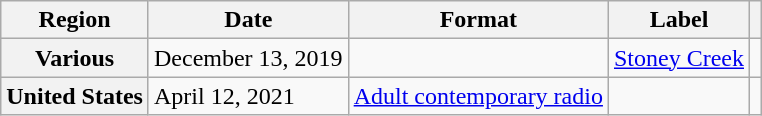<table class="wikitable plainrowheaders">
<tr>
<th scope="col">Region</th>
<th scope="col">Date</th>
<th scope="col">Format</th>
<th scope="col">Label</th>
<th scope="col"></th>
</tr>
<tr>
<th scope="row">Various</th>
<td>December 13, 2019</td>
<td></td>
<td><a href='#'>Stoney Creek</a></td>
<td></td>
</tr>
<tr>
<th scope="row">United States</th>
<td>April 12, 2021</td>
<td><a href='#'>Adult contemporary radio</a></td>
<td></td>
<td></td>
</tr>
</table>
